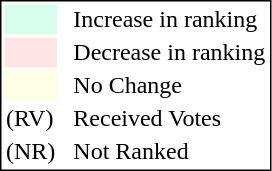<table style="border:1px solid black;">
<tr>
<td style="background:#D8FFEB; width:20px;"></td>
<td> </td>
<td>Increase in ranking</td>
</tr>
<tr>
<td style="background:#FFE6E6; width:20px;"></td>
<td> </td>
<td>Decrease in ranking</td>
</tr>
<tr>
<td style="background:#FFFFE6; width:20px;"></td>
<td> </td>
<td>No Change</td>
</tr>
<tr>
<td>(RV)</td>
<td> </td>
<td>Received Votes</td>
</tr>
<tr>
<td>(NR)</td>
<td> </td>
<td>Not Ranked</td>
</tr>
</table>
